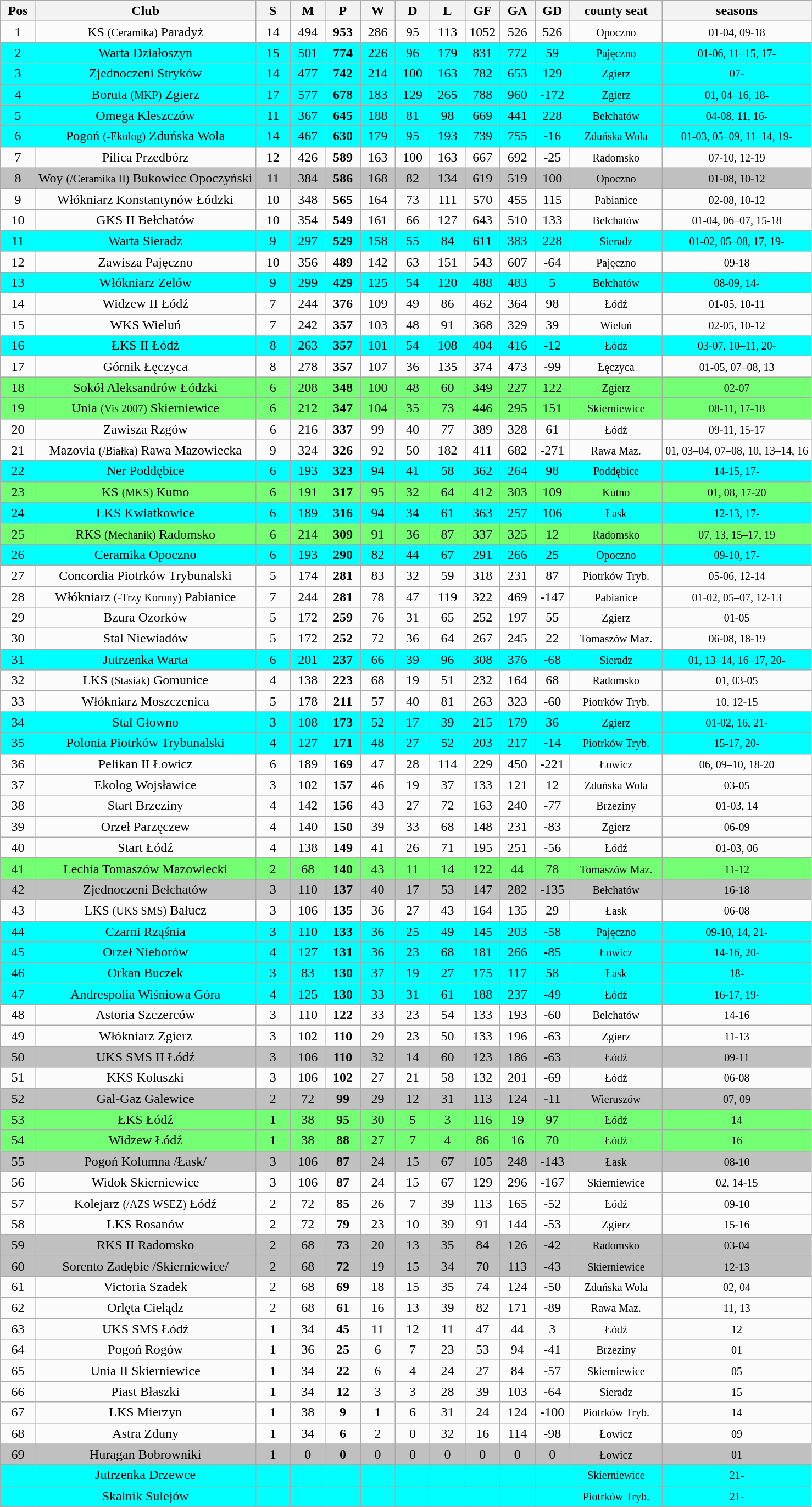<table class="wikitable sortable" style="text-align:center; margin: 0; background:#ffffff;">
<tr ---- BGCOLOR="#DCDCDC">
<th width=35px>Pos</th>
<th>Club</th>
<th width=35px>S</th>
<th width=35px>M</th>
<th width=35px>P</th>
<th width=35px>W</th>
<th width=35px>D</th>
<th width=35px>L</th>
<th width=35px>GF</th>
<th width=35px>GA</th>
<th width=35px>GD</th>
<th width=105px>county seat</th>
<th>seasons</th>
</tr>
<tr bgcolor=#FBFBFB>
<td>1</td>
<td>KS <small>(Ceramika)</small> Paradyż</td>
<td>14</td>
<td>494</td>
<td><strong>953</strong></td>
<td>286</td>
<td>95</td>
<td>113</td>
<td>1052</td>
<td>526</td>
<td>526</td>
<td><small>Opoczno</small></td>
<td><small>01-04, 09-18</small></td>
</tr>
<tr bgcolor=#00FFFF>
<td>2</td>
<td>Warta Działoszyn</td>
<td>15</td>
<td>501</td>
<td><strong>774</strong></td>
<td>226</td>
<td>96</td>
<td>179</td>
<td>831</td>
<td>772</td>
<td>59</td>
<td><small>Pajęczno</small></td>
<td><small>01-06, 11–15, 17-</small></td>
</tr>
<tr bgcolor=#00FFFF>
<td>3</td>
<td>Zjednoczeni Stryków</td>
<td>14</td>
<td>477</td>
<td><strong>742</strong></td>
<td>214</td>
<td>100</td>
<td>163</td>
<td>782</td>
<td>653</td>
<td>129</td>
<td><small>Zgierz</small></td>
<td><small>07-</small></td>
</tr>
<tr bgcolor=#00FFFF>
<td>4</td>
<td>Boruta <small>(MKP)</small> Zgierz</td>
<td>17</td>
<td>577</td>
<td><strong>678</strong></td>
<td>183</td>
<td>129</td>
<td>265</td>
<td>788</td>
<td>960</td>
<td>-172</td>
<td><small>Zgierz</small></td>
<td><small>01, 04–16, 18-</small></td>
</tr>
<tr bgcolor=#00FFFF>
<td>5</td>
<td>Omega Kleszczów</td>
<td>11</td>
<td>367</td>
<td><strong>645</strong></td>
<td>188</td>
<td>81</td>
<td>98</td>
<td>669</td>
<td>441</td>
<td>228</td>
<td><small>Bełchatów</small></td>
<td><small>04-08, 11, 16-</small></td>
</tr>
<tr bgcolor=#00FFFF>
<td>6</td>
<td>Pogoń <small>(-Ekolog)</small> Zduńska Wola</td>
<td>14</td>
<td>467</td>
<td><strong>630</strong></td>
<td>179</td>
<td>95</td>
<td>193</td>
<td>739</td>
<td>755</td>
<td>-16</td>
<td><small>Zduńska Wola</small></td>
<td><small>01-03, 05–09, 11–14, 19-</small></td>
</tr>
<tr bgcolor=#FBFBFB>
<td>7</td>
<td>Pilica Przedbórz</td>
<td>12</td>
<td>426</td>
<td><strong>589</strong></td>
<td>163</td>
<td>100</td>
<td>163</td>
<td>667</td>
<td>692</td>
<td>-25</td>
<td><small>Radomsko</small></td>
<td><small>07-10, 12-19</small></td>
</tr>
<tr bgcolor=#c0c0c0>
<td>8</td>
<td>Woy <small>(/Ceramika II)</small> Bukowiec Opoczyński</td>
<td>11</td>
<td>384</td>
<td><strong>586</strong></td>
<td>168</td>
<td>82</td>
<td>134</td>
<td>619</td>
<td>519</td>
<td>100</td>
<td><small>Opoczno</small></td>
<td><small>01-08, 10-12</small></td>
</tr>
<tr bgcolor=#FBFBFB>
<td>9</td>
<td>Włókniarz Konstantynów Łódzki</td>
<td>10</td>
<td>348</td>
<td><strong>565</strong></td>
<td>164</td>
<td>73</td>
<td>111</td>
<td>570</td>
<td>455</td>
<td>115</td>
<td><small>Pabianice</small></td>
<td><small>02-08, 10-12</small></td>
</tr>
<tr bgcolor=#FBFBFB>
<td>10</td>
<td>GKS II Bełchatów</td>
<td>10</td>
<td>354</td>
<td><strong>549</strong></td>
<td>161</td>
<td>66</td>
<td>127</td>
<td>643</td>
<td>510</td>
<td>133</td>
<td><small>Bełchatów</small></td>
<td><small>01-04, 06–07, 15-18</small></td>
</tr>
<tr bgcolor=#00FFFF>
<td>11</td>
<td>Warta Sieradz</td>
<td>9</td>
<td>297</td>
<td><strong>529</strong></td>
<td>158</td>
<td>55</td>
<td>84</td>
<td>611</td>
<td>383</td>
<td>228</td>
<td><small>Sieradz</small></td>
<td><small>01-02, 05–08, 17, 19-</small></td>
</tr>
<tr bgcolor=#FBFBFB>
<td>12</td>
<td>Zawisza Pajęczno</td>
<td>10</td>
<td>356</td>
<td><strong>489</strong></td>
<td>142</td>
<td>63</td>
<td>151</td>
<td>543</td>
<td>607</td>
<td>-64</td>
<td><small>Pajęczno</small></td>
<td><small>09-18</small></td>
</tr>
<tr bgcolor=#00FFFF>
<td>13</td>
<td>Włókniarz Zelów</td>
<td>9</td>
<td>299</td>
<td><strong>429</strong></td>
<td>125</td>
<td>54</td>
<td>120</td>
<td>488</td>
<td>483</td>
<td>5</td>
<td><small>Bełchatów</small></td>
<td><small>08-09, 14-</small></td>
</tr>
<tr bgcolor=#FBFBFB>
<td>14</td>
<td>Widzew II Łódź</td>
<td>7</td>
<td>244</td>
<td><strong>376</strong></td>
<td>109</td>
<td>49</td>
<td>86</td>
<td>462</td>
<td>364</td>
<td>98</td>
<td><small>Łódź</small></td>
<td><small>01-05, 10-11</small></td>
</tr>
<tr bgcolor=#FBFBFB>
<td>15</td>
<td>WKS Wieluń</td>
<td>7</td>
<td>242</td>
<td><strong>357</strong></td>
<td>103</td>
<td>48</td>
<td>91</td>
<td>368</td>
<td>329</td>
<td>39</td>
<td><small>Wieluń</small></td>
<td><small>02-05, 10-12</small></td>
</tr>
<tr bgcolor=#00FFFF>
<td>16</td>
<td>ŁKS II Łódź</td>
<td>8</td>
<td>263</td>
<td><strong>357</strong></td>
<td>101</td>
<td>54</td>
<td>108</td>
<td>404</td>
<td>416</td>
<td>-12</td>
<td><small>Łódź</small></td>
<td><small>03-07, 10–11, 20-</small></td>
</tr>
<tr bgcolor=#FBFBFB>
<td>17</td>
<td>Górnik Łęczyca</td>
<td>8</td>
<td>278</td>
<td><strong>357</strong></td>
<td>107</td>
<td>36</td>
<td>135</td>
<td>374</td>
<td>473</td>
<td>-99</td>
<td><small>Łęczyca</small></td>
<td><small>01-05, 07–08, 13</small></td>
</tr>
<tr bgcolor=#75ff75>
<td>18</td>
<td>Sokół Aleksandrów Łódzki</td>
<td>6</td>
<td>208</td>
<td><strong>348</strong></td>
<td>100</td>
<td>48</td>
<td>60</td>
<td>349</td>
<td>227</td>
<td>122</td>
<td><small>Zgierz</small></td>
<td><small>02-07</small></td>
</tr>
<tr bgcolor=#75ff75>
<td>19</td>
<td>Unia <small>(Vis 2007)</small> Skierniewice</td>
<td>6</td>
<td>212</td>
<td><strong>347</strong></td>
<td>104</td>
<td>35</td>
<td>73</td>
<td>446</td>
<td>295</td>
<td>151</td>
<td><small>Skierniewice</small></td>
<td><small>08-11, 17-18</small></td>
</tr>
<tr bgcolor=#FBFBFB>
<td>20</td>
<td>Zawisza Rzgów</td>
<td>6</td>
<td>216</td>
<td><strong>337</strong></td>
<td>99</td>
<td>40</td>
<td>77</td>
<td>389</td>
<td>328</td>
<td>61</td>
<td><small>Łódź</small></td>
<td><small>09-11, 15-17</small></td>
</tr>
<tr bgcolor=#FBFBFB>
<td>21</td>
<td>Mazovia <small>(/Białka)</small> Rawa Mazowiecka</td>
<td>9</td>
<td>324</td>
<td><strong>326</strong></td>
<td>92</td>
<td>50</td>
<td>182</td>
<td>411</td>
<td>682</td>
<td>-271</td>
<td><small>Rawa Maz.</small></td>
<td><small>01, 03–04, 07–08, 10, 13–14, 16</small></td>
</tr>
<tr bgcolor=#00FFFF>
<td>22</td>
<td>Ner Poddębice</td>
<td>6</td>
<td>193</td>
<td><strong>323</strong></td>
<td>94</td>
<td>41</td>
<td>58</td>
<td>362</td>
<td>264</td>
<td>98</td>
<td><small>Poddębice</small></td>
<td><small>14-15, 17-</small></td>
</tr>
<tr bgcolor=#75ff75>
<td>23</td>
<td>KS <small>(MKS)</small> Kutno</td>
<td>6</td>
<td>191</td>
<td><strong>317</strong></td>
<td>95</td>
<td>32</td>
<td>64</td>
<td>412</td>
<td>303</td>
<td>109</td>
<td><small>Kutno</small></td>
<td><small>01, 08, 17-20</small></td>
</tr>
<tr bgcolor=#00FFFF>
<td>24</td>
<td>LKS Kwiatkowice</td>
<td>6</td>
<td>189</td>
<td><strong>316</strong></td>
<td>94</td>
<td>34</td>
<td>61</td>
<td>363</td>
<td>257</td>
<td>106</td>
<td><small>Łask</small></td>
<td><small>12-13, 17-</small></td>
</tr>
<tr bgcolor=#75ff75>
<td>25</td>
<td>RKS <small>(Mechanik)</small> Radomsko</td>
<td>6</td>
<td>214</td>
<td><strong>309</strong></td>
<td>91</td>
<td>36</td>
<td>87</td>
<td>337</td>
<td>325</td>
<td>12</td>
<td><small>Radomsko</small></td>
<td><small>07, 13, 15–17, 19</small></td>
</tr>
<tr bgcolor=#00FFFF>
<td>26</td>
<td>Ceramika Opoczno</td>
<td>6</td>
<td>193</td>
<td><strong>290</strong></td>
<td>82</td>
<td>44</td>
<td>67</td>
<td>291</td>
<td>266</td>
<td>25</td>
<td><small>Opoczno</small></td>
<td><small>09-10, 17-</small></td>
</tr>
<tr bgcolor=#FBFBFB>
<td>27</td>
<td>Concordia Piotrków Trybunalski</td>
<td>5</td>
<td>174</td>
<td><strong>281</strong></td>
<td>83</td>
<td>32</td>
<td>59</td>
<td>318</td>
<td>231</td>
<td>87</td>
<td><small>Piotrków Tryb.</small></td>
<td><small>05-06, 12-14</small></td>
</tr>
<tr bgcolor=#FBFBFB>
<td>28</td>
<td>Włókniarz <small>(-Trzy Korony)</small> Pabianice</td>
<td>7</td>
<td>244</td>
<td><strong>281</strong></td>
<td>78</td>
<td>47</td>
<td>119</td>
<td>322</td>
<td>469</td>
<td>-147</td>
<td><small>Pabianice</small></td>
<td><small>01-02, 05–07, 12-13</small></td>
</tr>
<tr bgcolor=#FBFBFB>
<td>29</td>
<td>Bzura Ozorków</td>
<td>5</td>
<td>172</td>
<td><strong>259</strong></td>
<td>76</td>
<td>31</td>
<td>65</td>
<td>252</td>
<td>197</td>
<td>55</td>
<td><small>Zgierz</small></td>
<td><small>01-05</small></td>
</tr>
<tr bgcolor=#FBFBFB>
<td>30</td>
<td>Stal Niewiadów</td>
<td>5</td>
<td>172</td>
<td><strong>252</strong></td>
<td>72</td>
<td>36</td>
<td>64</td>
<td>267</td>
<td>245</td>
<td>22</td>
<td><small>Tomaszów Maz.</small></td>
<td><small>06-08, 18-19</small></td>
</tr>
<tr bgcolor=#00FFFF>
<td>31</td>
<td>Jutrzenka Warta</td>
<td>6</td>
<td>201</td>
<td><strong>237</strong></td>
<td>66</td>
<td>39</td>
<td>96</td>
<td>308</td>
<td>376</td>
<td>-68</td>
<td><small>Sieradz</small></td>
<td><small>01, 13–14, 16–17, 20-</small></td>
</tr>
<tr bgcolor=#FBFBFB>
<td>32</td>
<td>LKS <small>(Stasiak)</small> Gomunice</td>
<td>4</td>
<td>138</td>
<td><strong>223</strong></td>
<td>68</td>
<td>19</td>
<td>51</td>
<td>232</td>
<td>164</td>
<td>68</td>
<td><small>Radomsko</small></td>
<td><small>01, 03-05</small></td>
</tr>
<tr bgcolor=#FBFBFB>
<td>33</td>
<td>Włókniarz Moszczenica</td>
<td>5</td>
<td>178</td>
<td><strong>211</strong></td>
<td>57</td>
<td>40</td>
<td>81</td>
<td>263</td>
<td>323</td>
<td>-60</td>
<td><small>Piotrków Tryb.</small></td>
<td><small>10, 12-15</small></td>
</tr>
<tr bgcolor=#00FFFF>
<td>34</td>
<td>Stal Głowno</td>
<td>3</td>
<td>108</td>
<td><strong>173</strong></td>
<td>52</td>
<td>17</td>
<td>39</td>
<td>215</td>
<td>179</td>
<td>36</td>
<td><small>Zgierz</small></td>
<td><small>01-02, 16, 21-</small></td>
</tr>
<tr bgcolor=#00FFFF>
<td>35</td>
<td>Polonia Piotrków Trybunalski</td>
<td>4</td>
<td>127</td>
<td><strong>171</strong></td>
<td>48</td>
<td>27</td>
<td>52</td>
<td>203</td>
<td>217</td>
<td>-14</td>
<td><small>Piotrków Tryb.</small></td>
<td><small>15-17, 20-</small></td>
</tr>
<tr bgcolor=#FBFBFB>
<td>36</td>
<td>Pelikan II Łowicz</td>
<td>6</td>
<td>189</td>
<td><strong>169</strong></td>
<td>47</td>
<td>28</td>
<td>114</td>
<td>229</td>
<td>450</td>
<td>-221</td>
<td><small>Łowicz</small></td>
<td><small>06, 09–10, 18-20</small></td>
</tr>
<tr bgcolor=#FBFBFB>
<td>37</td>
<td>Ekolog Wojsławice</td>
<td>3</td>
<td>102</td>
<td><strong>157</strong></td>
<td>46</td>
<td>19</td>
<td>37</td>
<td>133</td>
<td>121</td>
<td>12</td>
<td><small>Zduńska Wola</small></td>
<td><small>03-05</small></td>
</tr>
<tr bgcolor=#FBFBFB>
<td>38</td>
<td>Start Brzeziny</td>
<td>4</td>
<td>142</td>
<td><strong>156</strong></td>
<td>43</td>
<td>27</td>
<td>72</td>
<td>163</td>
<td>240</td>
<td>-77</td>
<td><small>Brzeziny</small></td>
<td><small>01-03, 14</small></td>
</tr>
<tr bgcolor=#FBFBFB>
<td>39</td>
<td>Orzeł Parzęczew</td>
<td>4</td>
<td>140</td>
<td><strong>150</strong></td>
<td>39</td>
<td>33</td>
<td>68</td>
<td>148</td>
<td>231</td>
<td>-83</td>
<td><small>Zgierz</small></td>
<td><small>06-09</small></td>
</tr>
<tr bgcolor=#FBFBFB>
<td>40</td>
<td>Start Łódź</td>
<td>4</td>
<td>138</td>
<td><strong>149</strong></td>
<td>41</td>
<td>26</td>
<td>71</td>
<td>195</td>
<td>251</td>
<td>-56</td>
<td><small>Łódź</small></td>
<td><small>01-03, 06</small></td>
</tr>
<tr bgcolor=#75ff75>
<td>41</td>
<td>Lechia Tomaszów Mazowiecki</td>
<td>2</td>
<td>68</td>
<td><strong>140</strong></td>
<td>43</td>
<td>11</td>
<td>14</td>
<td>122</td>
<td>44</td>
<td>78</td>
<td><small>Tomaszów Maz.</small></td>
<td><small>11-12</small></td>
</tr>
<tr bgcolor=#c0c0c0>
<td>42</td>
<td>Zjednoczeni Bełchatów</td>
<td>3</td>
<td>110</td>
<td><strong>137</strong></td>
<td>40</td>
<td>17</td>
<td>53</td>
<td>147</td>
<td>282</td>
<td>-135</td>
<td><small>Bełchatów</small></td>
<td><small>16-18</small></td>
</tr>
<tr bgcolor=#FBFBFB>
<td>43</td>
<td>LKS <small>(UKS SMS)</small> Bałucz</td>
<td>3</td>
<td>106</td>
<td><strong>135</strong></td>
<td>36</td>
<td>27</td>
<td>43</td>
<td>164</td>
<td>135</td>
<td>29</td>
<td><small>Łask</small></td>
<td><small>06-08</small></td>
</tr>
<tr bgcolor=#00FFFF>
<td>44</td>
<td>Czarni Rząśnia</td>
<td>3</td>
<td>110</td>
<td><strong>133</strong></td>
<td>36</td>
<td>25</td>
<td>49</td>
<td>145</td>
<td>203</td>
<td>-58</td>
<td><small>Pajęczno</small></td>
<td><small>09-10, 14, 21-</small></td>
</tr>
<tr bgcolor=#00FFFF>
<td>45</td>
<td>Orzeł Nieborów</td>
<td>4</td>
<td>127</td>
<td><strong>131</strong></td>
<td>36</td>
<td>23</td>
<td>68</td>
<td>181</td>
<td>266</td>
<td>-85</td>
<td><small>Łowicz</small></td>
<td><small>14-16, 20-</small></td>
</tr>
<tr bgcolor=#00FFFF>
<td>46</td>
<td>Orkan Buczek</td>
<td>3</td>
<td>83</td>
<td><strong>130</strong></td>
<td>37</td>
<td>19</td>
<td>27</td>
<td>175</td>
<td>117</td>
<td>58</td>
<td><small>Łask</small></td>
<td><small>18-</small></td>
</tr>
<tr bgcolor=#00FFFF>
<td>47</td>
<td>Andrespolia Wiśniowa Góra</td>
<td>4</td>
<td>125</td>
<td><strong>130</strong></td>
<td>33</td>
<td>31</td>
<td>61</td>
<td>188</td>
<td>237</td>
<td>-49</td>
<td><small>Łódź</small></td>
<td><small>16-17, 19-</small></td>
</tr>
<tr bgcolor=#FBFBFB>
<td>48</td>
<td>Astoria Szczerców</td>
<td>3</td>
<td>110</td>
<td><strong>122</strong></td>
<td>33</td>
<td>23</td>
<td>54</td>
<td>133</td>
<td>193</td>
<td>-60</td>
<td><small>Bełchatów</small></td>
<td><small>14-16</small></td>
</tr>
<tr bgcolor=#FBFBFB>
<td>49</td>
<td>Włókniarz Zgierz</td>
<td>3</td>
<td>102</td>
<td><strong>110</strong></td>
<td>29</td>
<td>23</td>
<td>50</td>
<td>133</td>
<td>196</td>
<td>-63</td>
<td><small>Zgierz</small></td>
<td><small>11-13</small></td>
</tr>
<tr bgcolor=#c0c0c0>
<td>50</td>
<td>UKS SMS II Łódź</td>
<td>3</td>
<td>106</td>
<td><strong>110</strong></td>
<td>32</td>
<td>14</td>
<td>60</td>
<td>123</td>
<td>186</td>
<td>-63</td>
<td><small>Łódź</small></td>
<td><small>09-11</small></td>
</tr>
<tr bgcolor=#FBFBFB>
<td>51</td>
<td>KKS Koluszki</td>
<td>3</td>
<td>106</td>
<td><strong>102</strong></td>
<td>27</td>
<td>21</td>
<td>58</td>
<td>132</td>
<td>201</td>
<td>-69</td>
<td><small>Łódź</small></td>
<td><small>06-08</small></td>
</tr>
<tr bgcolor=#c0c0c0>
<td>52</td>
<td>Gal-Gaz Galewice</td>
<td>2</td>
<td>72</td>
<td><strong>99</strong></td>
<td>29</td>
<td>12</td>
<td>31</td>
<td>113</td>
<td>124</td>
<td>-11</td>
<td><small>Wieruszów</small></td>
<td><small>07, 09</small></td>
</tr>
<tr bgcolor=#75ff75>
<td>53</td>
<td>ŁKS Łódź</td>
<td>1</td>
<td>38</td>
<td><strong>95</strong></td>
<td>30</td>
<td>5</td>
<td>3</td>
<td>116</td>
<td>19</td>
<td>97</td>
<td><small>Łódź</small></td>
<td><small>14</small></td>
</tr>
<tr bgcolor=#75ff75>
<td>54</td>
<td>Widzew Łódź</td>
<td>1</td>
<td>38</td>
<td><strong>88</strong></td>
<td>27</td>
<td>7</td>
<td>4</td>
<td>86</td>
<td>16</td>
<td>70</td>
<td><small>Łódź</small></td>
<td><small>16</small></td>
</tr>
<tr bgcolor=#c0c0c0>
<td>55</td>
<td>Pogoń Kolumna /Łask/</td>
<td>3</td>
<td>106</td>
<td><strong>87</strong></td>
<td>24</td>
<td>15</td>
<td>67</td>
<td>105</td>
<td>248</td>
<td>-143</td>
<td><small>Łask</small></td>
<td><small>08-10</small></td>
</tr>
<tr bgcolor=#FBFBFB>
<td>56</td>
<td>Widok Skierniewice</td>
<td>3</td>
<td>106</td>
<td><strong>87</strong></td>
<td>24</td>
<td>15</td>
<td>67</td>
<td>129</td>
<td>296</td>
<td>-167</td>
<td><small>Skierniewice</small></td>
<td><small>02, 14-15</small></td>
</tr>
<tr bgcolor=#FBFBFB>
<td>57</td>
<td>Kolejarz <small>(/AZS WSEZ)</small> Łódź</td>
<td>2</td>
<td>72</td>
<td><strong>85</strong></td>
<td>26</td>
<td>7</td>
<td>39</td>
<td>113</td>
<td>165</td>
<td>-52</td>
<td><small>Łódź</small></td>
<td><small>09-10</small></td>
</tr>
<tr bgcolor=#FBFBFB>
<td>58</td>
<td>LKS Rosanów</td>
<td>2</td>
<td>72</td>
<td><strong>79</strong></td>
<td>23</td>
<td>10</td>
<td>39</td>
<td>91</td>
<td>144</td>
<td>-53</td>
<td><small>Zgierz</small></td>
<td><small>15-16</small></td>
</tr>
<tr bgcolor=#c0c0c0>
<td>59</td>
<td>RKS II Radomsko</td>
<td>2</td>
<td>68</td>
<td><strong>73</strong></td>
<td>20</td>
<td>13</td>
<td>35</td>
<td>84</td>
<td>126</td>
<td>-42</td>
<td><small>Radomsko</small></td>
<td><small>03-04</small></td>
</tr>
<tr bgcolor=#c0c0c0>
<td>60</td>
<td>Sorento Zadębie /Skierniewice/</td>
<td>2</td>
<td>68</td>
<td><strong>72</strong></td>
<td>19</td>
<td>15</td>
<td>34</td>
<td>70</td>
<td>113</td>
<td>-43</td>
<td><small>Skierniewice</small></td>
<td><small>12-13</small></td>
</tr>
<tr bgcolor=#FBFBFB>
<td>61</td>
<td>Victoria Szadek</td>
<td>2</td>
<td>68</td>
<td><strong>69</strong></td>
<td>18</td>
<td>15</td>
<td>35</td>
<td>74</td>
<td>124</td>
<td>-50</td>
<td><small>Zduńska Wola</small></td>
<td><small>02, 04</small></td>
</tr>
<tr bgcolor=#FBFBFB>
<td>62</td>
<td>Orlęta Cielądz</td>
<td>2</td>
<td>68</td>
<td><strong>61</strong></td>
<td>16</td>
<td>13</td>
<td>39</td>
<td>82</td>
<td>171</td>
<td>-89</td>
<td><small>Rawa Maz.</small></td>
<td><small>11, 13</small></td>
</tr>
<tr bgcolor=#FBFBFB>
<td>63</td>
<td>UKS SMS Łódź</td>
<td>1</td>
<td>34</td>
<td><strong>45</strong></td>
<td>11</td>
<td>12</td>
<td>11</td>
<td>47</td>
<td>44</td>
<td>3</td>
<td><small>Łódź</small></td>
<td><small>12</small></td>
</tr>
<tr bgcolor=#FBFBFB>
<td>64</td>
<td>Pogoń Rogów</td>
<td>1</td>
<td>36</td>
<td><strong>25</strong></td>
<td>6</td>
<td>7</td>
<td>23</td>
<td>53</td>
<td>94</td>
<td>-41</td>
<td><small>Brzeziny</small></td>
<td><small>01</small></td>
</tr>
<tr bgcolor=#FBFBFB>
<td>65</td>
<td>Unia II Skierniewice</td>
<td>1</td>
<td>34</td>
<td><strong>22</strong></td>
<td>6</td>
<td>4</td>
<td>24</td>
<td>27</td>
<td>84</td>
<td>-57</td>
<td><small>Skierniewice</small></td>
<td><small>05</small></td>
</tr>
<tr bgcolor=#FBFBFB>
<td>66</td>
<td>Piast Błaszki</td>
<td>1</td>
<td>34</td>
<td><strong>12</strong></td>
<td>3</td>
<td>3</td>
<td>28</td>
<td>39</td>
<td>103</td>
<td>-64</td>
<td><small>Sieradz</small></td>
<td><small>15</small></td>
</tr>
<tr bgcolor=#FBFBFB>
<td>67</td>
<td>LKS Mierzyn</td>
<td>1</td>
<td>38</td>
<td><strong>9</strong></td>
<td>1</td>
<td>6</td>
<td>31</td>
<td>24</td>
<td>124</td>
<td>-100</td>
<td><small>Piotrków Tryb.</small></td>
<td><small>14</small></td>
</tr>
<tr bgcolor=#FBFBFB>
<td>68</td>
<td>Astra Zduny</td>
<td>1</td>
<td>34</td>
<td><strong>6</strong></td>
<td>2</td>
<td>0</td>
<td>32</td>
<td>16</td>
<td>114</td>
<td>-98</td>
<td><small>Łowicz</small></td>
<td><small>09</small></td>
</tr>
<tr bgcolor=#c0c0c0>
<td>69</td>
<td>Huragan Bobrowniki</td>
<td>1</td>
<td>0</td>
<td><strong>0</strong></td>
<td>0</td>
<td>0</td>
<td>0</td>
<td>0</td>
<td>0</td>
<td>0</td>
<td><small>Łowicz</small></td>
<td><small>01</small></td>
</tr>
<tr bgcolor=#00FFFF>
<td></td>
<td>Jutrzenka Drzewce</td>
<td></td>
<td></td>
<td></td>
<td></td>
<td></td>
<td></td>
<td></td>
<td></td>
<td></td>
<td><small>Skierniewice</small></td>
<td><small>21-</small></td>
</tr>
<tr bgcolor=#00FFFF>
<td></td>
<td>Skalnik Sulejów</td>
<td></td>
<td></td>
<td></td>
<td></td>
<td></td>
<td></td>
<td></td>
<td></td>
<td></td>
<td><small>Piotrków Tryb.</small></td>
<td><small>21-</small></td>
</tr>
</table>
